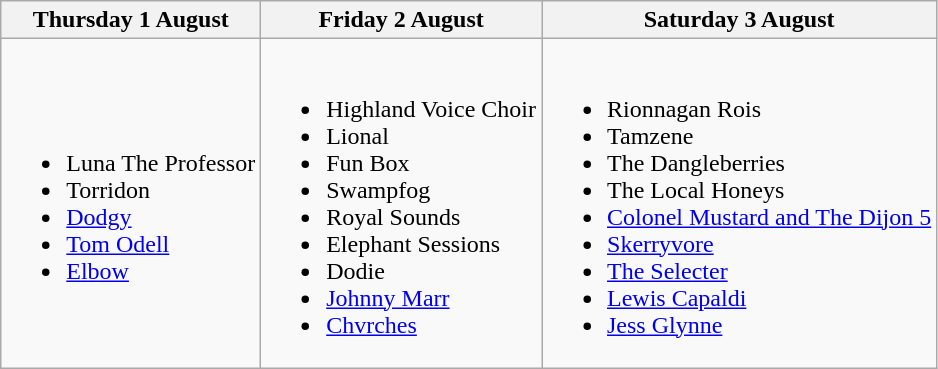<table class="wikitable">
<tr>
<th>Thursday 1 August</th>
<th>Friday 2 August</th>
<th>Saturday 3 August</th>
</tr>
<tr>
<td><br><ul><li>Luna The Professor</li><li>Torridon</li><li><a href='#'>Dodgy</a></li><li><a href='#'>Tom Odell</a></li><li><a href='#'>Elbow</a></li></ul></td>
<td><br><ul><li>Highland Voice Choir</li><li>Lional</li><li>Fun Box</li><li>Swampfog</li><li>Royal Sounds</li><li>Elephant Sessions</li><li>Dodie</li><li><a href='#'>Johnny Marr</a></li><li><a href='#'>Chvrches</a></li></ul></td>
<td><br><ul><li>Rionnagan Rois</li><li>Tamzene</li><li>The Dangleberries</li><li>The Local Honeys</li><li><a href='#'>Colonel Mustard and The Dijon 5</a></li><li><a href='#'>Skerryvore</a></li><li><a href='#'>The Selecter</a></li><li><a href='#'>Lewis Capaldi</a></li><li><a href='#'>Jess Glynne</a></li></ul></td>
</tr>
</table>
